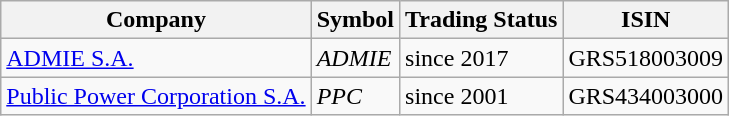<table class="wikitable">
<tr>
<th>Company</th>
<th>Symbol</th>
<th>Trading Status</th>
<th>ISIN</th>
</tr>
<tr>
<td><a href='#'>ADMIE S.A.</a></td>
<td><em>ADMIE</em></td>
<td>since 2017</td>
<td>GRS518003009</td>
</tr>
<tr>
<td><a href='#'>Public Power Corporation S.A.</a></td>
<td><em>PPC</em></td>
<td>since 2001</td>
<td>GRS434003000</td>
</tr>
</table>
